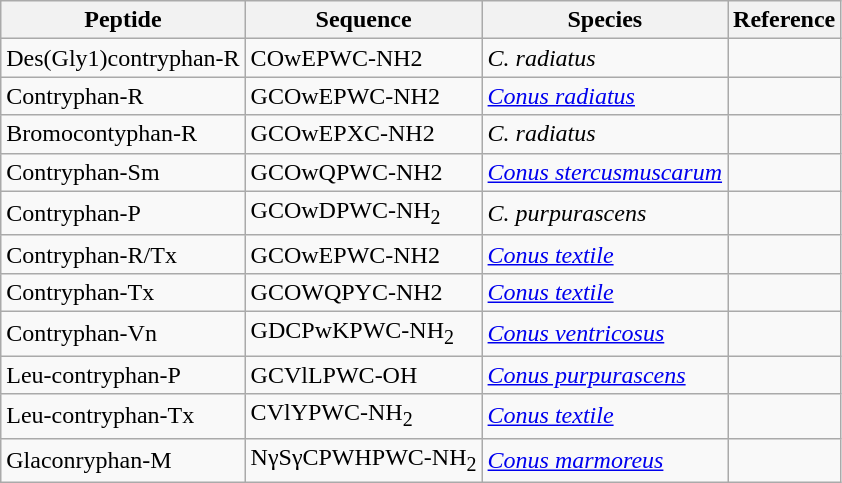<table class="wikitable">
<tr>
<th>Peptide</th>
<th>Sequence</th>
<th>Species</th>
<th>Reference</th>
</tr>
<tr>
<td>Des(Gly1)contryphan-R</td>
<td>COwEPWC-NH2</td>
<td><em>C. radiatus</em></td>
<td></td>
</tr>
<tr>
<td>Contryphan-R</td>
<td>GCOwEPWC-NH2</td>
<td><em><a href='#'>Conus radiatus</a></em></td>
<td></td>
</tr>
<tr>
<td>Bromocontyphan-R</td>
<td>GCOwEPXC-NH2</td>
<td><em>C. radiatus</em></td>
<td></td>
</tr>
<tr>
<td>Contryphan-Sm</td>
<td>GCOwQPWC-NH2</td>
<td><em><a href='#'>Conus stercusmuscarum</a></em></td>
<td></td>
</tr>
<tr>
<td>Contryphan-P</td>
<td>GCOwDPWC-NH<sub>2</sub></td>
<td><em>C. purpurascens</em></td>
<td></td>
</tr>
<tr>
<td>Contryphan-R/Tx</td>
<td>GCOwEPWC-NH2</td>
<td><em><a href='#'>Conus textile</a></em></td>
<td></td>
</tr>
<tr>
<td>Contryphan-Tx</td>
<td>GCOWQPYC-NH2</td>
<td><em><a href='#'>Conus textile</a></em></td>
<td></td>
</tr>
<tr>
<td>Contryphan-Vn</td>
<td>GDCPwKPWC-NH<sub>2</sub></td>
<td><em><a href='#'>Conus ventricosus</a></em></td>
<td></td>
</tr>
<tr>
<td>Leu-contryphan-P</td>
<td>GCVlLPWC-OH</td>
<td><em><a href='#'>Conus purpurascens</a></em></td>
<td></td>
</tr>
<tr>
<td>Leu-contryphan-Tx</td>
<td>CVlYPWC-NH<sub>2</sub></td>
<td><em><a href='#'>Conus textile</a></em></td>
<td></td>
</tr>
<tr>
<td>Glaconryphan-M</td>
<td>NγSγCPWHPWC-NH<sub>2</sub></td>
<td><em><a href='#'>Conus marmoreus</a></em></td>
<td></td>
</tr>
</table>
